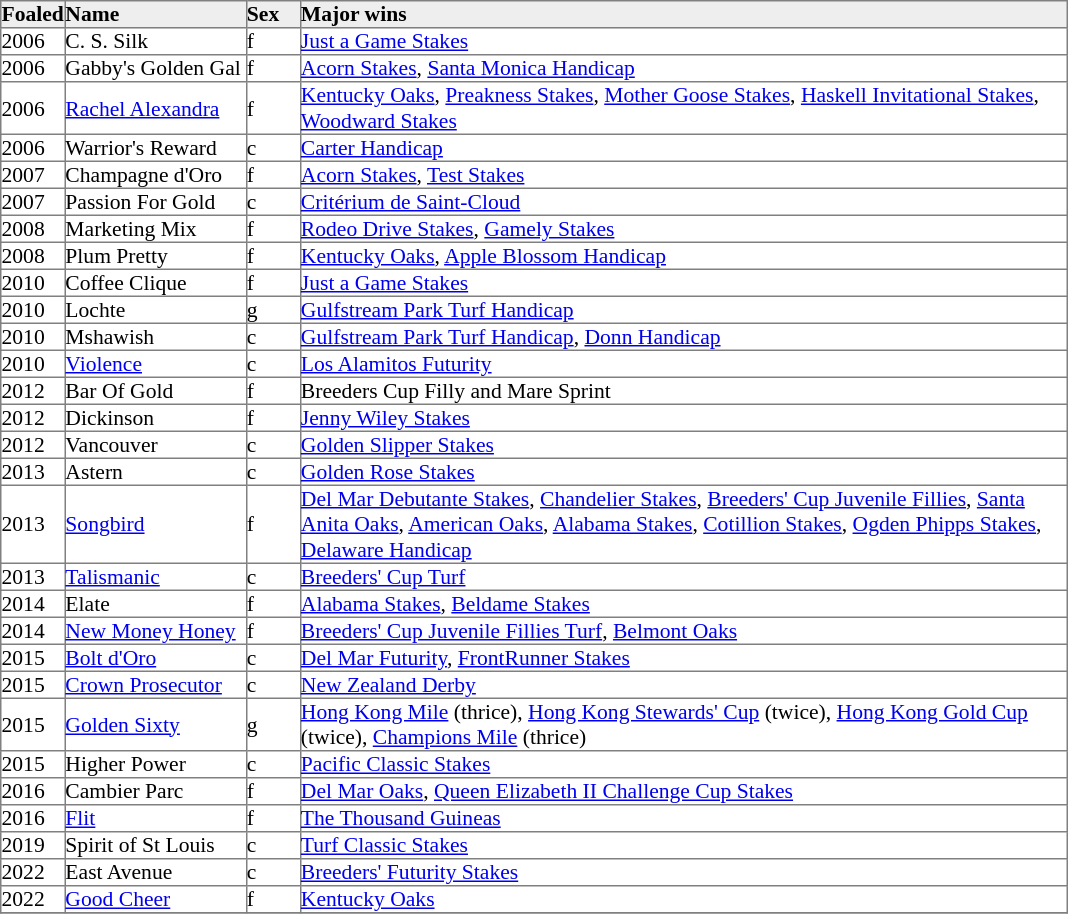<table border="1" cellpadding="0" style="border-collapse: collapse; font-size:90%">
<tr bgcolor="#eeeeee">
<td width="35px"><strong>Foaled</strong></td>
<td width="120px"><strong>Name</strong></td>
<td width="35px"><strong>Sex</strong></td>
<td width="510px"><strong>Major wins</strong></td>
</tr>
<tr>
<td>2006</td>
<td>C. S. Silk</td>
<td>f</td>
<td><a href='#'>Just a Game Stakes</a></td>
</tr>
<tr>
<td>2006</td>
<td>Gabby's Golden Gal</td>
<td>f</td>
<td><a href='#'>Acorn Stakes</a>, <a href='#'>Santa Monica Handicap</a></td>
</tr>
<tr>
<td>2006</td>
<td><a href='#'>Rachel Alexandra</a></td>
<td>f</td>
<td><a href='#'>Kentucky Oaks</a>, <a href='#'>Preakness Stakes</a>, <a href='#'>Mother Goose Stakes</a>, <a href='#'>Haskell Invitational Stakes</a>, <a href='#'>Woodward Stakes</a></td>
</tr>
<tr>
<td>2006</td>
<td>Warrior's Reward</td>
<td>c</td>
<td><a href='#'>Carter Handicap</a></td>
</tr>
<tr>
<td>2007</td>
<td>Champagne d'Oro</td>
<td>f</td>
<td><a href='#'>Acorn Stakes</a>, <a href='#'>Test Stakes</a></td>
</tr>
<tr>
<td>2007</td>
<td>Passion For Gold</td>
<td>c</td>
<td><a href='#'>Critérium de Saint-Cloud</a></td>
</tr>
<tr>
<td>2008</td>
<td>Marketing Mix</td>
<td>f</td>
<td><a href='#'>Rodeo Drive Stakes</a>, <a href='#'>Gamely Stakes</a></td>
</tr>
<tr>
<td>2008</td>
<td>Plum Pretty</td>
<td>f</td>
<td><a href='#'>Kentucky Oaks</a>, <a href='#'>Apple Blossom Handicap</a></td>
</tr>
<tr>
<td>2010</td>
<td>Coffee Clique</td>
<td>f</td>
<td><a href='#'>Just a Game Stakes</a></td>
</tr>
<tr>
<td>2010</td>
<td>Lochte</td>
<td>g</td>
<td><a href='#'>Gulfstream Park Turf Handicap</a></td>
</tr>
<tr>
<td>2010</td>
<td>Mshawish</td>
<td>c</td>
<td><a href='#'>Gulfstream Park Turf Handicap</a>, <a href='#'>Donn Handicap</a></td>
</tr>
<tr>
<td>2010</td>
<td><a href='#'>Violence</a></td>
<td>c</td>
<td><a href='#'>Los Alamitos Futurity</a></td>
</tr>
<tr>
<td>2012</td>
<td>Bar Of Gold</td>
<td>f</td>
<td>Breeders Cup Filly and Mare Sprint</td>
</tr>
<tr>
<td>2012</td>
<td>Dickinson</td>
<td>f</td>
<td><a href='#'>Jenny Wiley Stakes</a></td>
</tr>
<tr>
<td>2012</td>
<td>Vancouver</td>
<td>c</td>
<td><a href='#'>Golden Slipper Stakes</a></td>
</tr>
<tr>
<td>2013</td>
<td>Astern</td>
<td>c</td>
<td><a href='#'>Golden Rose Stakes</a></td>
</tr>
<tr>
<td>2013</td>
<td><a href='#'>Songbird</a></td>
<td>f</td>
<td><a href='#'>Del Mar Debutante Stakes</a>, <a href='#'>Chandelier Stakes</a>, <a href='#'>Breeders' Cup Juvenile Fillies</a>, <a href='#'>Santa Anita Oaks</a>, <a href='#'>American Oaks</a>, <a href='#'>Alabama Stakes</a>, <a href='#'>Cotillion Stakes</a>, <a href='#'>Ogden Phipps Stakes</a>, <a href='#'>Delaware Handicap</a></td>
</tr>
<tr>
<td>2013</td>
<td><a href='#'>Talismanic</a></td>
<td>c</td>
<td><a href='#'>Breeders' Cup Turf</a></td>
</tr>
<tr>
<td>2014</td>
<td>Elate</td>
<td>f</td>
<td><a href='#'>Alabama Stakes</a>, <a href='#'>Beldame Stakes</a></td>
</tr>
<tr>
<td>2014</td>
<td><a href='#'>New Money Honey</a></td>
<td>f</td>
<td><a href='#'>Breeders' Cup Juvenile Fillies Turf</a>, <a href='#'>Belmont Oaks</a></td>
</tr>
<tr>
<td>2015</td>
<td><a href='#'>Bolt d'Oro</a></td>
<td>c</td>
<td><a href='#'>Del Mar Futurity</a>, <a href='#'>FrontRunner Stakes</a></td>
</tr>
<tr>
<td>2015</td>
<td><a href='#'>Crown Prosecutor</a></td>
<td>c</td>
<td><a href='#'>New Zealand Derby</a></td>
</tr>
<tr>
<td>2015</td>
<td><a href='#'>Golden Sixty</a></td>
<td>g</td>
<td><a href='#'>Hong Kong Mile</a> (thrice), <a href='#'>Hong Kong Stewards' Cup</a> (twice), <a href='#'>Hong Kong Gold Cup</a> (twice), <a href='#'>Champions Mile</a> (thrice)</td>
</tr>
<tr>
<td>2015</td>
<td>Higher Power</td>
<td>c</td>
<td><a href='#'>Pacific Classic Stakes</a></td>
</tr>
<tr>
<td>2016</td>
<td>Cambier Parc</td>
<td>f</td>
<td><a href='#'>Del Mar Oaks</a>, <a href='#'>Queen Elizabeth II Challenge Cup Stakes</a></td>
</tr>
<tr>
<td>2016</td>
<td><a href='#'>Flit</a></td>
<td>f</td>
<td><a href='#'>The Thousand Guineas</a></td>
</tr>
<tr>
<td>2019</td>
<td>Spirit of St Louis</td>
<td>c</td>
<td><a href='#'>Turf Classic Stakes</a></td>
</tr>
<tr>
<td>2022</td>
<td>East Avenue</td>
<td>c</td>
<td><a href='#'>Breeders' Futurity Stakes</a></td>
</tr>
<tr>
<td>2022</td>
<td><a href='#'>Good Cheer</a></td>
<td>f</td>
<td><a href='#'>Kentucky Oaks</a></td>
</tr>
<tr>
</tr>
</table>
